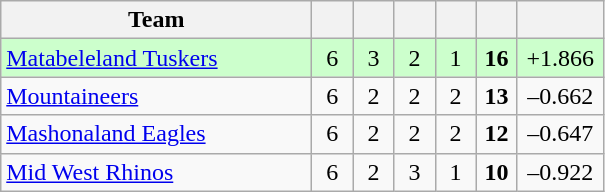<table class="wikitable" style="text-align:center">
<tr>
<th style="width:200px">Team</th>
<th width="20"></th>
<th width="20"></th>
<th width="20"></th>
<th width="20"></th>
<th width="20"></th>
<th width="50"></th>
</tr>
<tr style="background:#cfc">
<td style="text-align:left;"><a href='#'>Matabeleland Tuskers</a></td>
<td>6</td>
<td>3</td>
<td>2</td>
<td>1</td>
<td><strong>16</strong></td>
<td>+1.866</td>
</tr>
<tr>
<td style="text-align:left;"><a href='#'>Mountaineers</a></td>
<td>6</td>
<td>2</td>
<td>2</td>
<td>2</td>
<td><strong>13</strong></td>
<td>–0.662</td>
</tr>
<tr>
<td style="text-align:left;"><a href='#'>Mashonaland Eagles</a></td>
<td>6</td>
<td>2</td>
<td>2</td>
<td>2</td>
<td><strong>12</strong></td>
<td>–0.647</td>
</tr>
<tr>
<td style="text-align:left;"><a href='#'>Mid West Rhinos</a></td>
<td>6</td>
<td>2</td>
<td>3</td>
<td>1</td>
<td><strong>10</strong></td>
<td>–0.922</td>
</tr>
</table>
